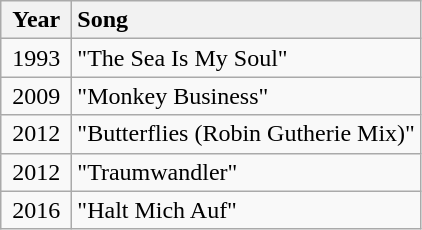<table class="wikitable">
<tr>
<th style="vertical-align:top; text-align:center; width:40px;">Year</th>
<th style="text-align:left; vertical-align:top;">Song</th>
</tr>
<tr style="vertical-align:top;">
<td style="text-align:center; ">1993</td>
<td style="text-align:left; ">"The Sea Is My Soul"</td>
</tr>
<tr style="vertical-align:top;">
<td style="text-align:center; ">2009</td>
<td style="text-align:left; ">"Monkey Business"</td>
</tr>
<tr style="vertical-align:top;">
<td style="text-align:center; ">2012</td>
<td style="text-align:left; ">"Butterflies (Robin Gutherie Mix)"</td>
</tr>
<tr style="vertical-align:top;">
<td style="text-align:center; ">2012</td>
<td style="text-align:left; ">"Traumwandler"</td>
</tr>
<tr style="vertical-align:top;">
<td style="text-align:center; ">2016</td>
<td style="text-align:left; ">"Halt Mich Auf"</td>
</tr>
</table>
